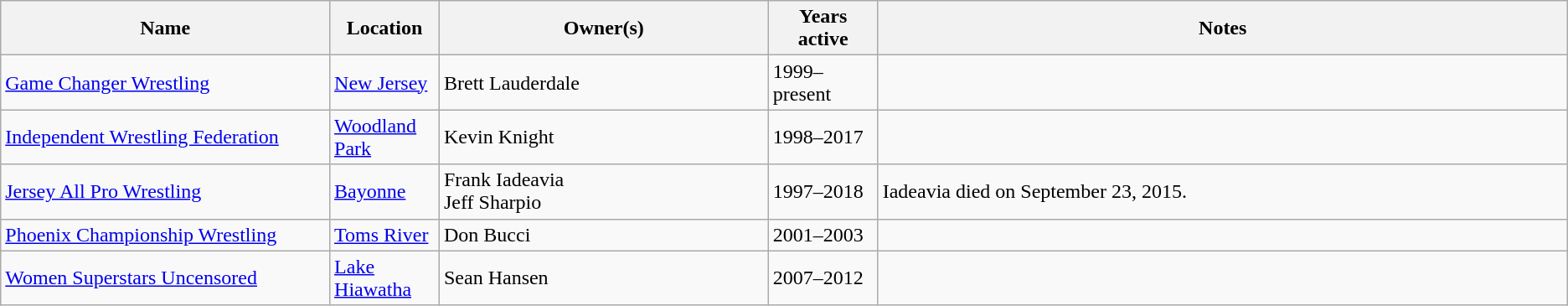<table class=wikitable>
<tr>
<th style="width:21%;">Name</th>
<th style="width:7%;">Location</th>
<th style="width:21%;">Owner(s)</th>
<th style="width:7%;">Years active</th>
<th style="width:55%;">Notes</th>
</tr>
<tr>
<td><a href='#'>Game Changer Wrestling</a></td>
<td><a href='#'>New Jersey</a></td>
<td>Brett Lauderdale</td>
<td>1999–present</td>
<td></td>
</tr>
<tr>
<td><a href='#'>Independent Wrestling Federation</a></td>
<td><a href='#'>Woodland Park</a></td>
<td>Kevin Knight</td>
<td>1998–2017</td>
<td></td>
</tr>
<tr>
<td><a href='#'>Jersey All Pro Wrestling</a></td>
<td><a href='#'>Bayonne</a></td>
<td>Frank Iadeavia<br>Jeff Sharpio</td>
<td>1997–2018</td>
<td> Iadeavia died on September 23, 2015.</td>
</tr>
<tr>
<td><a href='#'>Phoenix Championship Wrestling</a></td>
<td><a href='#'>Toms River</a></td>
<td>Don Bucci</td>
<td>2001–2003</td>
<td></td>
</tr>
<tr>
<td><a href='#'>Women Superstars Uncensored</a></td>
<td><a href='#'>Lake Hiawatha</a></td>
<td>Sean Hansen</td>
<td>2007–2012</td>
<td></td>
</tr>
</table>
